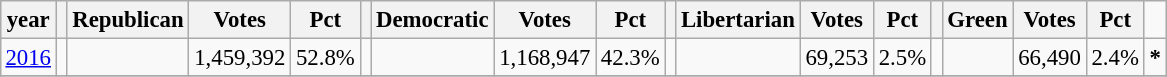<table class="wikitable" style="margin:0.5em ; font-size:95%">
<tr>
<th>year</th>
<th></th>
<th>Republican</th>
<th>Votes</th>
<th>Pct</th>
<th></th>
<th>Democratic</th>
<th>Votes</th>
<th>Pct</th>
<th></th>
<th>Libertarian</th>
<th>Votes</th>
<th>Pct</th>
<th></th>
<th>Green</th>
<th>Votes</th>
<th>Pct</th>
</tr>
<tr>
<td><a href='#'>2016</a></td>
<td></td>
<td></td>
<td>1,459,392</td>
<td>52.8%</td>
<td></td>
<td></td>
<td>1,168,947</td>
<td>42.3%</td>
<td></td>
<td></td>
<td>69,253</td>
<td>2.5%</td>
<td></td>
<td></td>
<td>66,490</td>
<td>2.4%</td>
<td><strong>*</strong></td>
</tr>
<tr>
</tr>
</table>
